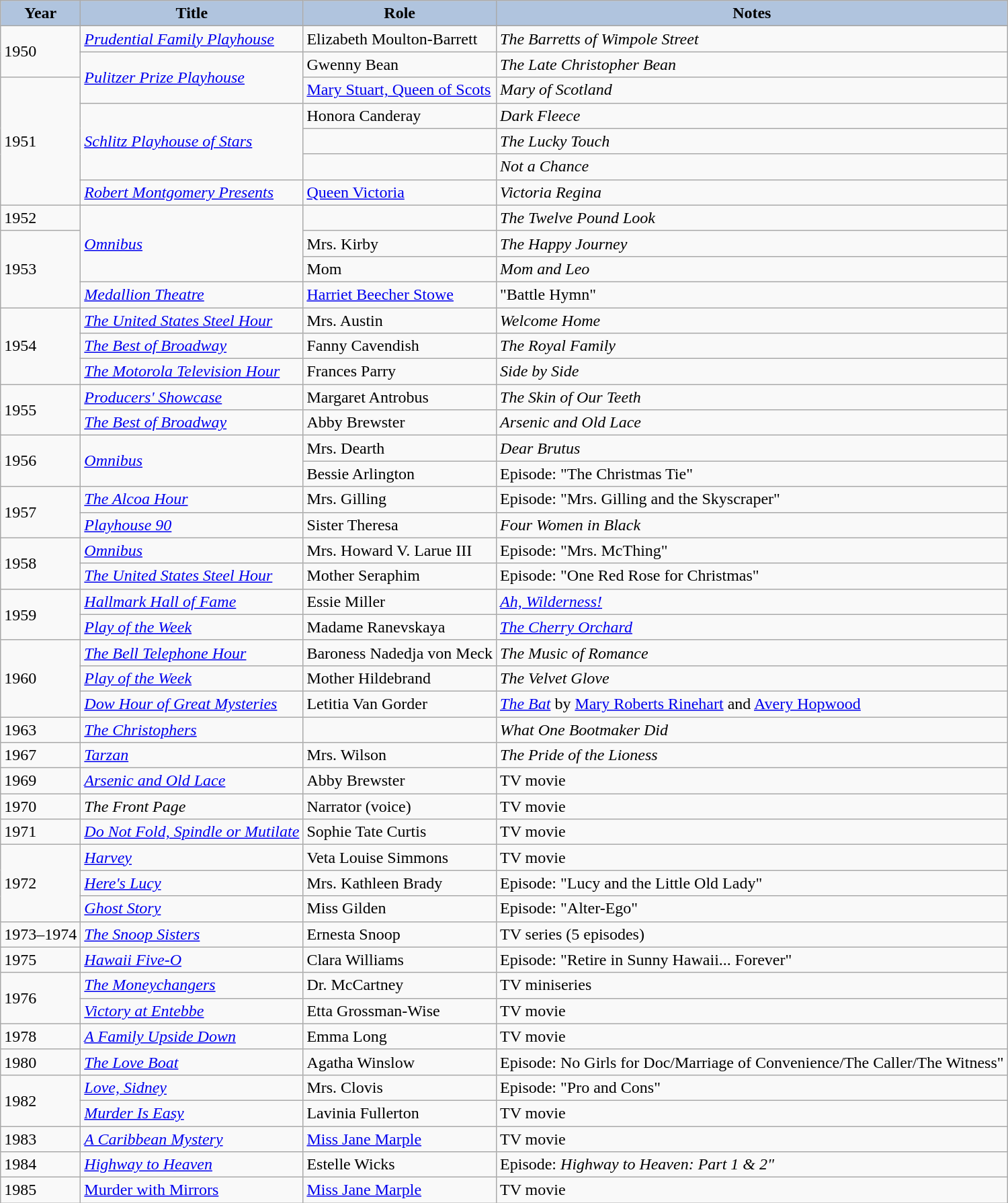<table class="wikitable">
<tr style="text-align:center;">
<th style="background:#B0C4DE;">Year</th>
<th style="background:#B0C4DE;">Title</th>
<th style="background:#B0C4DE;">Role</th>
<th style="background:#B0C4DE;">Notes</th>
</tr>
<tr>
<td rowspan=3>1950</td>
</tr>
<tr>
<td><em><a href='#'>Prudential Family Playhouse</a></em></td>
<td>Elizabeth Moulton-Barrett</td>
<td><em>The Barretts of Wimpole Street</em></td>
</tr>
<tr>
<td rowspan="2"><em><a href='#'>Pulitzer Prize Playhouse</a></em></td>
<td>Gwenny Bean</td>
<td><em>The Late Christopher Bean</em></td>
</tr>
<tr>
<td rowspan=5>1951</td>
<td><a href='#'>Mary Stuart, Queen of Scots</a></td>
<td><em>Mary of Scotland</em></td>
</tr>
<tr>
<td rowspan="3"><em><a href='#'>Schlitz Playhouse of Stars</a></em></td>
<td>Honora Canderay</td>
<td><em>Dark Fleece</em></td>
</tr>
<tr>
<td></td>
<td><em>The Lucky Touch</em></td>
</tr>
<tr>
<td></td>
<td><em>Not a Chance</em></td>
</tr>
<tr>
<td><em><a href='#'>Robert Montgomery Presents</a></em></td>
<td><a href='#'>Queen Victoria</a></td>
<td><em>Victoria Regina</em></td>
</tr>
<tr>
<td>1952</td>
<td rowspan="3"><em><a href='#'>Omnibus</a></em></td>
<td></td>
<td><em>The Twelve Pound Look</em></td>
</tr>
<tr>
<td rowspan=3>1953</td>
<td>Mrs. Kirby</td>
<td><em>The Happy Journey</em></td>
</tr>
<tr>
<td>Mom</td>
<td><em>Mom and Leo</em></td>
</tr>
<tr>
<td><em><a href='#'>Medallion Theatre</a></em></td>
<td><a href='#'>Harriet Beecher Stowe</a></td>
<td>"Battle Hymn"</td>
</tr>
<tr>
<td rowspan=3>1954</td>
<td><em><a href='#'>The United States Steel Hour</a></em></td>
<td>Mrs. Austin</td>
<td><em>Welcome Home</em></td>
</tr>
<tr>
<td><em><a href='#'>The Best of Broadway</a></em></td>
<td>Fanny Cavendish</td>
<td><em>The Royal Family</em></td>
</tr>
<tr>
<td><em><a href='#'>The Motorola Television Hour</a></em></td>
<td>Frances Parry</td>
<td><em>Side by Side</em></td>
</tr>
<tr>
<td rowspan=2>1955</td>
<td><em><a href='#'>Producers' Showcase</a></em></td>
<td>Margaret Antrobus</td>
<td><em>The Skin of Our Teeth</em></td>
</tr>
<tr>
<td><em><a href='#'>The Best of Broadway</a></em></td>
<td>Abby Brewster</td>
<td><em>Arsenic and Old Lace</em></td>
</tr>
<tr>
<td rowspan=2>1956</td>
<td rowspan="2"><em><a href='#'>Omnibus</a></em></td>
<td>Mrs. Dearth</td>
<td><em>Dear Brutus</em></td>
</tr>
<tr>
<td>Bessie Arlington</td>
<td>Episode: "The Christmas Tie"</td>
</tr>
<tr>
<td rowspan=2>1957</td>
<td><em><a href='#'>The Alcoa Hour</a></em></td>
<td>Mrs. Gilling</td>
<td>Episode: "Mrs. Gilling and the Skyscraper"</td>
</tr>
<tr>
<td><em><a href='#'>Playhouse 90</a></em></td>
<td>Sister Theresa</td>
<td><em>Four Women in Black</em></td>
</tr>
<tr>
<td rowspan=2>1958</td>
<td><em><a href='#'>Omnibus</a></em></td>
<td>Mrs. Howard V. Larue III</td>
<td>Episode: "Mrs. McThing"</td>
</tr>
<tr>
<td><em><a href='#'>The United States Steel Hour</a></em></td>
<td>Mother Seraphim</td>
<td>Episode: "One Red Rose for Christmas"</td>
</tr>
<tr>
<td rowspan=2>1959</td>
<td><em><a href='#'>Hallmark Hall of Fame</a></em></td>
<td>Essie Miller</td>
<td><em><a href='#'>Ah, Wilderness!</a></em></td>
</tr>
<tr>
<td><em><a href='#'>Play of the Week</a></em></td>
<td>Madame Ranevskaya</td>
<td><em><a href='#'>The Cherry Orchard</a></em></td>
</tr>
<tr>
<td rowspan=3>1960</td>
<td><em><a href='#'>The Bell Telephone Hour</a></em></td>
<td>Baroness Nadedja von Meck</td>
<td><em>The Music of Romance</em></td>
</tr>
<tr>
<td><em><a href='#'>Play of the Week</a></em></td>
<td>Mother Hildebrand</td>
<td><em>The Velvet Glove</em></td>
</tr>
<tr>
<td><em><a href='#'>Dow Hour of Great Mysteries</a></em></td>
<td>Letitia Van Gorder</td>
<td><em><a href='#'>The Bat</a></em> by <a href='#'>Mary Roberts Rinehart</a> and <a href='#'>Avery Hopwood</a></td>
</tr>
<tr>
<td>1963</td>
<td><em><a href='#'>The Christophers</a></em></td>
<td></td>
<td><em>What One Bootmaker Did</em></td>
</tr>
<tr>
<td>1967</td>
<td><em><a href='#'>Tarzan</a></em></td>
<td>Mrs. Wilson</td>
<td><em>The Pride of the Lioness</em></td>
</tr>
<tr>
<td>1969</td>
<td><em><a href='#'>Arsenic and Old Lace</a></em></td>
<td>Abby Brewster</td>
<td>TV movie</td>
</tr>
<tr>
<td>1970</td>
<td><em>The Front Page</em></td>
<td>Narrator (voice)</td>
<td>TV movie</td>
</tr>
<tr>
<td>1971</td>
<td><em><a href='#'>Do Not Fold, Spindle or Mutilate</a></em></td>
<td>Sophie Tate Curtis</td>
<td>TV movie</td>
</tr>
<tr>
<td rowspan=3>1972</td>
<td><em><a href='#'>Harvey</a></em></td>
<td>Veta Louise Simmons</td>
<td>TV movie</td>
</tr>
<tr>
<td><em><a href='#'>Here's Lucy</a></em></td>
<td>Mrs. Kathleen Brady</td>
<td>Episode: "Lucy and the Little Old Lady"</td>
</tr>
<tr>
<td><em><a href='#'>Ghost Story</a></em></td>
<td>Miss Gilden</td>
<td>Episode: "Alter-Ego"</td>
</tr>
<tr>
<td>1973–1974</td>
<td><em><a href='#'>The Snoop Sisters</a></em></td>
<td>Ernesta Snoop</td>
<td>TV series (5 episodes)</td>
</tr>
<tr>
<td>1975</td>
<td><em><a href='#'>Hawaii Five-O</a></em></td>
<td>Clara Williams</td>
<td>Episode: "Retire in Sunny Hawaii... Forever"</td>
</tr>
<tr>
<td rowspan=2>1976</td>
<td><em><a href='#'>The Moneychangers</a></em></td>
<td>Dr. McCartney</td>
<td>TV miniseries</td>
</tr>
<tr>
<td><em><a href='#'>Victory at Entebbe</a></em></td>
<td>Etta Grossman-Wise</td>
<td>TV movie</td>
</tr>
<tr>
<td>1978</td>
<td><em><a href='#'>A Family Upside Down</a></em></td>
<td>Emma Long</td>
<td>TV movie</td>
</tr>
<tr>
<td>1980</td>
<td><em><a href='#'>The Love Boat</a></em></td>
<td>Agatha Winslow</td>
<td>Episode: No Girls for Doc/Marriage of Convenience/The Caller/The Witness"</td>
</tr>
<tr>
<td rowspan=2>1982</td>
<td><em><a href='#'>Love, Sidney</a></em></td>
<td>Mrs. Clovis</td>
<td>Episode: "Pro and Cons"</td>
</tr>
<tr>
<td><em><a href='#'>Murder Is Easy</a></em></td>
<td>Lavinia Fullerton</td>
<td>TV movie</td>
</tr>
<tr>
<td>1983</td>
<td><em><a href='#'>A Caribbean Mystery</a></em></td>
<td><a href='#'>Miss Jane Marple</a></td>
<td>TV movie</td>
</tr>
<tr>
<td>1984</td>
<td><em><a href='#'>Highway to Heaven</a></em></td>
<td>Estelle Wicks</td>
<td>Episode: <em>Highway to Heaven: Part 1 & 2"</td>
</tr>
<tr>
<td>1985</td>
<td></em><a href='#'>Murder with Mirrors</a><em></td>
<td><a href='#'>Miss Jane Marple</a></td>
<td>TV movie</td>
</tr>
</table>
